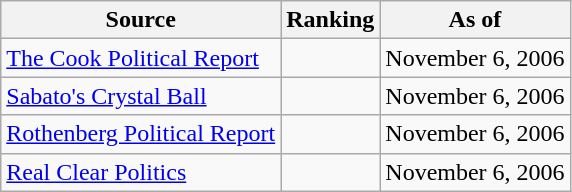<table class="wikitable" style="text-align:center">
<tr>
<th>Source</th>
<th>Ranking</th>
<th>As of</th>
</tr>
<tr>
<td align=left><a href='#'>The Cook Political Report</a></td>
<td></td>
<td>November 6, 2006</td>
</tr>
<tr>
<td align=left><a href='#'>Sabato's Crystal Ball</a></td>
<td></td>
<td>November 6, 2006</td>
</tr>
<tr>
<td align=left><a href='#'>Rothenberg Political Report</a></td>
<td></td>
<td>November 6, 2006</td>
</tr>
<tr>
<td align=left><a href='#'>Real Clear Politics</a></td>
<td></td>
<td>November 6, 2006</td>
</tr>
</table>
